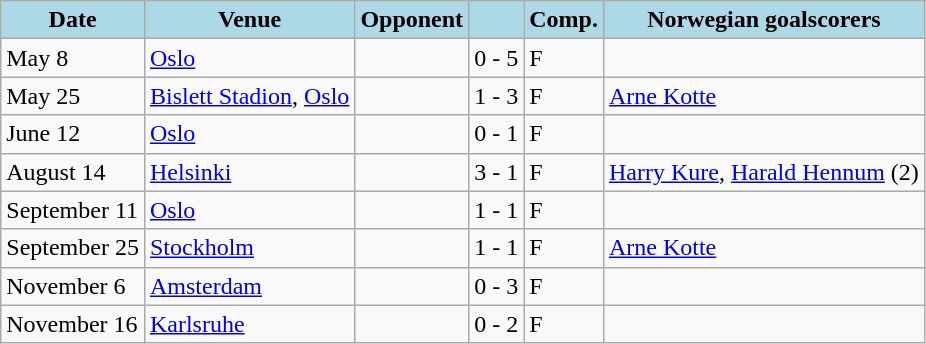<table class="wikitable">
<tr>
<th style="background: lightblue;">Date</th>
<th style="background: lightblue;">Venue</th>
<th style="background: lightblue;">Opponent</th>
<th style="background: lightblue;" align=center></th>
<th style="background: lightblue;" align=center>Comp.</th>
<th style="background: lightblue;">Norwegian goalscorers</th>
</tr>
<tr>
<td>May 8</td>
<td><a href='#'>Oslo</a></td>
<td></td>
<td>0 - 5</td>
<td>F</td>
<td></td>
</tr>
<tr>
<td>May 25</td>
<td><a href='#'>Bislett Stadion</a>, <a href='#'>Oslo</a></td>
<td></td>
<td>1 - 3</td>
<td>F</td>
<td><a href='#'>Arne Kotte</a></td>
</tr>
<tr>
<td>June 12</td>
<td><a href='#'>Oslo</a></td>
<td></td>
<td>0 - 1</td>
<td>F</td>
<td></td>
</tr>
<tr>
<td>August 14</td>
<td><a href='#'>Helsinki</a></td>
<td></td>
<td>3 - 1</td>
<td>F</td>
<td><a href='#'>Harry Kure</a>, <a href='#'>Harald Hennum</a> (2)</td>
</tr>
<tr>
<td>September 11</td>
<td><a href='#'>Oslo</a></td>
<td></td>
<td>1 - 1</td>
<td>F</td>
<td></td>
</tr>
<tr>
<td>September 25</td>
<td><a href='#'>Stockholm</a></td>
<td></td>
<td>1 - 1</td>
<td>F</td>
<td><a href='#'>Arne Kotte</a></td>
</tr>
<tr>
<td>November 6</td>
<td><a href='#'>Amsterdam</a></td>
<td></td>
<td>0 - 3</td>
<td>F</td>
<td></td>
</tr>
<tr>
<td>November 16</td>
<td><a href='#'>Karlsruhe</a></td>
<td></td>
<td>0 - 2</td>
<td>F</td>
<td></td>
</tr>
</table>
